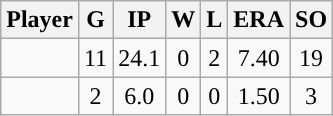<table class="wikitable sortable">
<tr>
<th>Player</th>
<th>G</th>
<th>IP</th>
<th>W</th>
<th>L</th>
<th>ERA</th>
<th>SO</th>
</tr>
<tr align="center">
<td></td>
<td>11</td>
<td>24.1</td>
<td>0</td>
<td>2</td>
<td>7.40</td>
<td>19</td>
</tr>
<tr align="center">
<td></td>
<td>2</td>
<td>6.0</td>
<td>0</td>
<td>0</td>
<td>1.50</td>
<td>3</td>
</tr>
</table>
